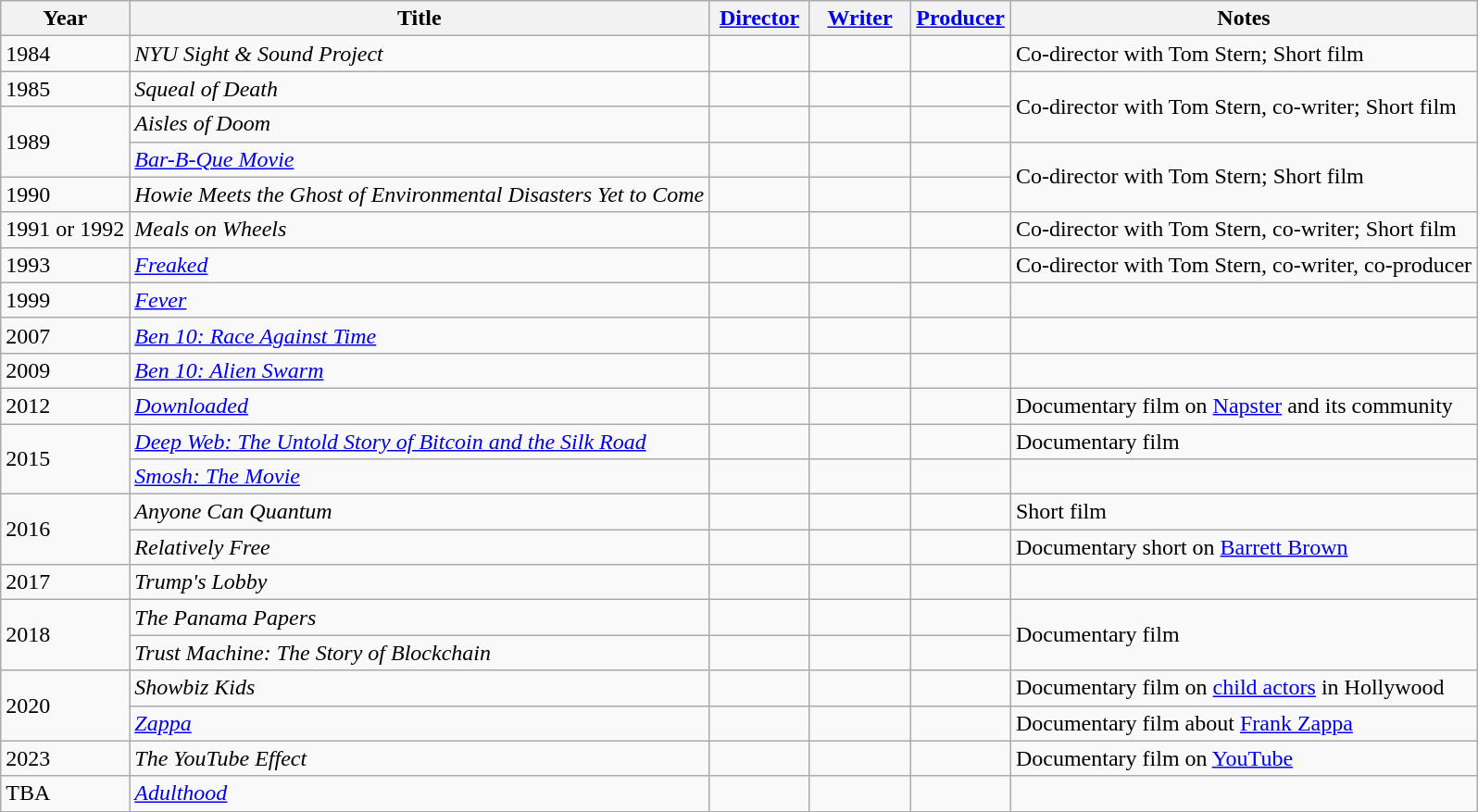<table class="wikitable sortable">
<tr>
<th>Year</th>
<th>Title</th>
<th width="65"><a href='#'>Director</a></th>
<th width="65"><a href='#'>Writer</a></th>
<th width="65"><a href='#'>Producer</a></th>
<th>Notes</th>
</tr>
<tr>
<td>1984</td>
<td><em>NYU Sight & Sound Project</em></td>
<td></td>
<td></td>
<td></td>
<td>Co-director with Tom Stern; Short film</td>
</tr>
<tr>
<td>1985</td>
<td><em>Squeal of Death</em></td>
<td></td>
<td></td>
<td></td>
<td rowspan="2">Co-director with Tom Stern, co-writer; Short film</td>
</tr>
<tr>
<td rowspan="2">1989</td>
<td><em>Aisles of Doom</em></td>
<td></td>
<td></td>
<td></td>
</tr>
<tr>
<td><em><a href='#'>Bar-B-Que Movie</a></em></td>
<td></td>
<td></td>
<td></td>
<td rowspan="2">Co-director with Tom Stern; Short film</td>
</tr>
<tr>
<td>1990</td>
<td><em>Howie Meets the Ghost of Environmental Disasters Yet to Come</em></td>
<td></td>
<td></td>
<td></td>
</tr>
<tr>
<td>1991 or 1992</td>
<td><em>Meals on Wheels</em></td>
<td></td>
<td></td>
<td></td>
<td>Co-director with Tom Stern, co-writer; Short film</td>
</tr>
<tr>
<td>1993</td>
<td><em><a href='#'>Freaked</a></em></td>
<td></td>
<td></td>
<td></td>
<td>Co-director with Tom Stern, co-writer, co-producer</td>
</tr>
<tr>
<td>1999</td>
<td><em><a href='#'>Fever</a></em></td>
<td></td>
<td></td>
<td></td>
<td></td>
</tr>
<tr>
<td>2007</td>
<td><em><a href='#'>Ben 10: Race Against Time</a></em></td>
<td></td>
<td></td>
<td></td>
<td></td>
</tr>
<tr>
<td>2009</td>
<td><em><a href='#'>Ben 10: Alien Swarm</a></em></td>
<td></td>
<td></td>
<td></td>
<td></td>
</tr>
<tr>
<td>2012</td>
<td><em><a href='#'>Downloaded</a></em></td>
<td></td>
<td></td>
<td></td>
<td>Documentary film on <a href='#'>Napster</a> and its community</td>
</tr>
<tr>
<td rowspan="2">2015</td>
<td><em><a href='#'>Deep Web: The Untold Story of Bitcoin and the Silk Road</a></em></td>
<td></td>
<td></td>
<td></td>
<td>Documentary film</td>
</tr>
<tr>
<td><em><a href='#'>Smosh: The Movie</a></em></td>
<td></td>
<td></td>
<td></td>
<td></td>
</tr>
<tr>
<td rowspan="2">2016</td>
<td><em>Anyone Can Quantum</em></td>
<td></td>
<td></td>
<td></td>
<td>Short film</td>
</tr>
<tr>
<td><em>Relatively Free</em></td>
<td></td>
<td></td>
<td></td>
<td>Documentary short on <a href='#'>Barrett Brown</a></td>
</tr>
<tr>
<td>2017</td>
<td><em>Trump's Lobby</em></td>
<td></td>
<td></td>
<td></td>
<td></td>
</tr>
<tr>
<td rowspan="2">2018</td>
<td><em>The Panama Papers</em></td>
<td></td>
<td></td>
<td></td>
<td rowspan="2">Documentary film</td>
</tr>
<tr>
<td><em>Trust Machine: The Story of Blockchain</em></td>
<td></td>
<td></td>
<td></td>
</tr>
<tr>
<td rowspan="2">2020</td>
<td><em>Showbiz Kids</em></td>
<td></td>
<td></td>
<td></td>
<td>Documentary film on <a href='#'>child actors</a> in Hollywood</td>
</tr>
<tr>
<td><em><a href='#'>Zappa</a></em></td>
<td></td>
<td></td>
<td></td>
<td>Documentary film about <a href='#'>Frank Zappa</a></td>
</tr>
<tr>
<td>2023</td>
<td><em>The YouTube Effect</em></td>
<td></td>
<td></td>
<td></td>
<td>Documentary film on <a href='#'>YouTube</a></td>
</tr>
<tr>
<td>TBA</td>
<td><em><a href='#'>Adulthood</a></em></td>
<td></td>
<td></td>
<td></td>
<td></td>
</tr>
</table>
